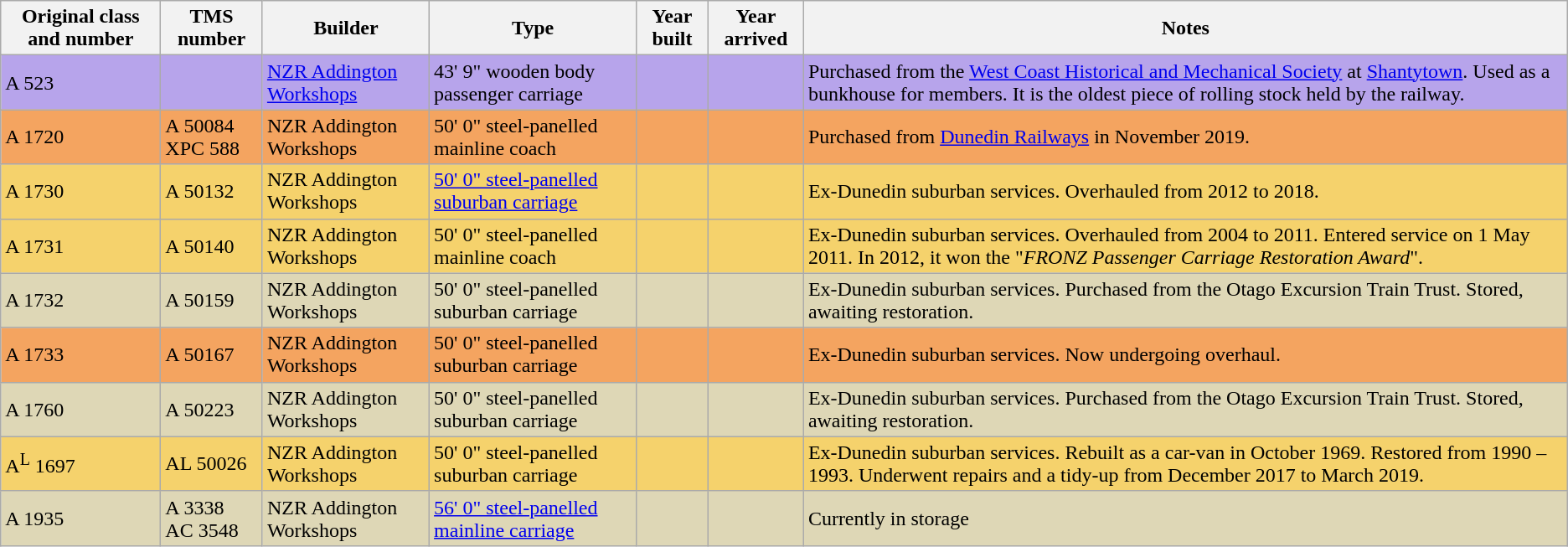<table class="sortable wikitable" border="1">
<tr>
<th>Original class and number</th>
<th>TMS number</th>
<th>Builder</th>
<th>Type</th>
<th>Year built</th>
<th>Year arrived</th>
<th>Notes</th>
</tr>
<tr style="background:#B7A4EB;">
<td>A 523</td>
<td></td>
<td><a href='#'>NZR Addington Workshops</a></td>
<td>43' 9" wooden body passenger carriage</td>
<td></td>
<td></td>
<td>Purchased from the <a href='#'>West Coast Historical and Mechanical Society</a> at <a href='#'>Shantytown</a>. Used as a bunkhouse for members. It is the oldest piece of rolling stock held by the railway.</td>
</tr>
<tr style="background:#f4a460;">
<td>A 1720</td>
<td>A 50084<br>XPC 588</td>
<td>NZR Addington Workshops</td>
<td>50' 0" steel-panelled mainline coach</td>
<td></td>
<td></td>
<td>Purchased from <a href='#'>Dunedin Railways</a> in November 2019.</td>
</tr>
<tr style="background:#F5D26C;">
<td>A 1730</td>
<td>A 50132</td>
<td>NZR Addington Workshops</td>
<td><a href='#'>50' 0" steel-panelled suburban carriage</a></td>
<td></td>
<td></td>
<td>Ex-Dunedin suburban services. Overhauled from 2012 to 2018.</td>
</tr>
<tr style="background:#F5D26C;">
<td>A 1731</td>
<td>A 50140</td>
<td>NZR Addington Workshops</td>
<td>50' 0" steel-panelled mainline coach</td>
<td></td>
<td></td>
<td>Ex-Dunedin suburban services. Overhauled from 2004 to 2011. Entered service on 1 May 2011. In 2012, it won the "<em>FRONZ Passenger Carriage Restoration Award</em>".</td>
</tr>
<tr style="background:#DED7B6;">
<td>A 1732</td>
<td>A 50159</td>
<td>NZR Addington Workshops</td>
<td>50' 0" steel-panelled suburban carriage</td>
<td></td>
<td></td>
<td>Ex-Dunedin suburban services. Purchased from the Otago Excursion Train Trust. Stored, awaiting restoration.</td>
</tr>
<tr style="background:#f4a460;">
<td>A 1733</td>
<td>A 50167</td>
<td>NZR Addington Workshops</td>
<td>50' 0" steel-panelled suburban carriage</td>
<td></td>
<td></td>
<td>Ex-Dunedin suburban services. Now undergoing overhaul.</td>
</tr>
<tr style="background:#DED7B6;">
<td>A 1760</td>
<td>A 50223</td>
<td>NZR Addington Workshops</td>
<td>50' 0" steel-panelled suburban carriage</td>
<td></td>
<td></td>
<td>Ex-Dunedin suburban services. Purchased from the Otago Excursion Train Trust. Stored, awaiting restoration.</td>
</tr>
<tr style="background:#F5D26C;">
<td>A<sup>L</sup> 1697</td>
<td>AL 50026</td>
<td>NZR Addington Workshops</td>
<td>50' 0" steel-panelled suburban carriage</td>
<td></td>
<td></td>
<td>Ex-Dunedin suburban services. Rebuilt as a car-van in October 1969. Restored from 1990 – 1993. Underwent repairs and a tidy-up from December 2017 to March 2019.</td>
</tr>
<tr style="background:#DED7B6;">
<td>A 1935</td>
<td>A 3338<br>AC 3548</td>
<td>NZR Addington Workshops</td>
<td><a href='#'>56' 0" steel-panelled mainline carriage</a></td>
<td></td>
<td></td>
<td>Currently in storage</td>
</tr>
</table>
